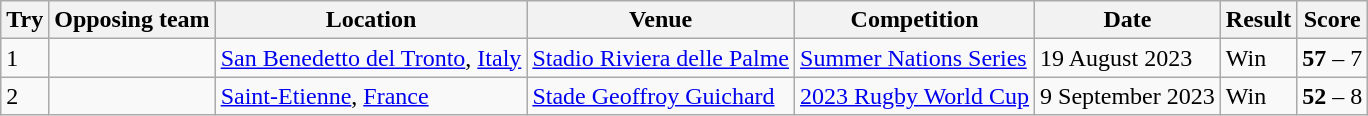<table class="wikitable" style="font-size:100%">
<tr>
<th>Try</th>
<th>Opposing team</th>
<th>Location</th>
<th>Venue</th>
<th>Competition</th>
<th>Date</th>
<th>Result</th>
<th>Score</th>
</tr>
<tr>
<td>1</td>
<td></td>
<td><a href='#'>San Benedetto del Tronto</a>, <a href='#'>Italy</a></td>
<td><a href='#'>Stadio Riviera delle Palme</a></td>
<td><a href='#'>Summer Nations Series</a></td>
<td>19 August 2023</td>
<td>Win</td>
<td><strong>57</strong> – 7</td>
</tr>
<tr>
<td>2</td>
<td></td>
<td><a href='#'>Saint-Etienne</a>, <a href='#'>France</a></td>
<td><a href='#'>Stade Geoffroy Guichard</a></td>
<td><a href='#'>2023 Rugby World Cup</a></td>
<td>9 September 2023</td>
<td>Win</td>
<td><strong>52</strong> – 8</td>
</tr>
</table>
